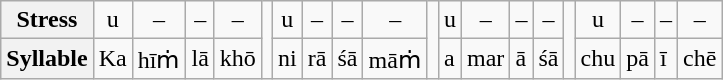<table class="wikitable">
<tr style="text-align:center;">
<th>Stress</th>
<td>u</td>
<td>–</td>
<td>–</td>
<td>–</td>
<td rowspan="2"></td>
<td>u</td>
<td>–</td>
<td>–</td>
<td>–</td>
<td rowspan="2"></td>
<td>u</td>
<td>–</td>
<td>–</td>
<td>–</td>
<td rowspan="2"></td>
<td>u</td>
<td>–</td>
<td>–</td>
<td>–</td>
</tr>
<tr>
<th>Syllable</th>
<td>Ka</td>
<td>hīṁ</td>
<td>lā</td>
<td>khō</td>
<td>ni</td>
<td>rā</td>
<td>śā</td>
<td>māṁ</td>
<td>a</td>
<td>mar</td>
<td>ā</td>
<td>śā</td>
<td>chu</td>
<td>pā</td>
<td>ī</td>
<td>chē</td>
</tr>
</table>
